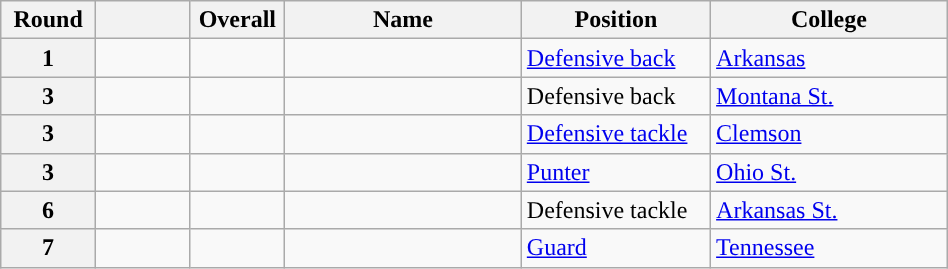<table class="wikitable sortable" style="width: 50%;">
<tr>
<th scope="col" style="width: 10%;">Round</th>
<th scope="col" style="width: 10%;"></th>
<th scope="col" style="width: 10%;">Overall</th>
<th scope="col" style="width: 25%;">Name</th>
<th scope="col" style="width: 20%;">Position</th>
<th scope="col" style="width: 25%;">College</th>
</tr>
<tr>
<th scope="row">1</th>
<td></td>
<td></td>
<td></td>
<td><a href='#'>Defensive back</a></td>
<td><a href='#'>Arkansas</a></td>
</tr>
<tr>
<th scope="row">3</th>
<td></td>
<td></td>
<td></td>
<td>Defensive back</td>
<td><a href='#'>Montana St.</a></td>
</tr>
<tr>
<th scope="row">3</th>
<td></td>
<td></td>
<td></td>
<td><a href='#'>Defensive tackle</a></td>
<td><a href='#'>Clemson</a></td>
</tr>
<tr>
<th scope="row">3</th>
<td></td>
<td></td>
<td></td>
<td><a href='#'>Punter</a></td>
<td><a href='#'>Ohio St.</a></td>
</tr>
<tr>
<th scope="row">6</th>
<td></td>
<td></td>
<td></td>
<td>Defensive tackle</td>
<td><a href='#'>Arkansas St.</a></td>
</tr>
<tr>
<th scope="row">7</th>
<td></td>
<td></td>
<td></td>
<td><a href='#'>Guard</a></td>
<td><a href='#'>Tennessee</a></td>
</tr>
</table>
